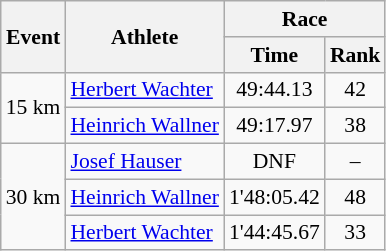<table class="wikitable" border="1" style="font-size:90%">
<tr>
<th rowspan=2>Event</th>
<th rowspan=2>Athlete</th>
<th colspan=2>Race</th>
</tr>
<tr>
<th>Time</th>
<th>Rank</th>
</tr>
<tr>
<td rowspan=2>15 km</td>
<td><a href='#'>Herbert Wachter</a></td>
<td align=center>49:44.13</td>
<td align=center>42</td>
</tr>
<tr>
<td><a href='#'>Heinrich Wallner</a></td>
<td align=center>49:17.97</td>
<td align=center>38</td>
</tr>
<tr>
<td rowspan=3>30 km</td>
<td><a href='#'>Josef Hauser</a></td>
<td align=center>DNF</td>
<td align=center>–</td>
</tr>
<tr>
<td><a href='#'>Heinrich Wallner</a></td>
<td align=center>1'48:05.42</td>
<td align=center>48</td>
</tr>
<tr>
<td><a href='#'>Herbert Wachter</a></td>
<td align=center>1'44:45.67</td>
<td align=center>33</td>
</tr>
</table>
